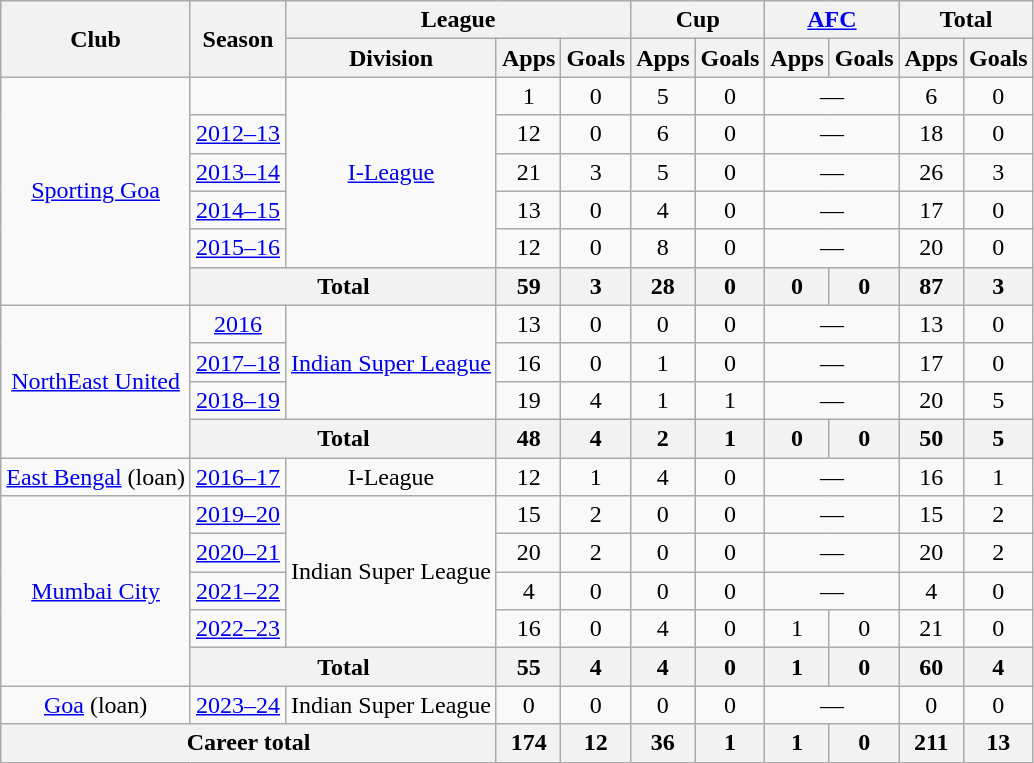<table class="wikitable" style="font-size; text-align:center;">
<tr>
<th rowspan="2">Club</th>
<th rowspan="2">Season</th>
<th colspan="3">League</th>
<th colspan="2">Cup</th>
<th colspan="2"><a href='#'>AFC</a></th>
<th colspan="2">Total</th>
</tr>
<tr>
<th>Division</th>
<th>Apps</th>
<th>Goals</th>
<th>Apps</th>
<th>Goals</th>
<th>Apps</th>
<th>Goals</th>
<th>Apps</th>
<th>Goals</th>
</tr>
<tr>
<td rowspan="6"><a href='#'>Sporting Goa</a></td>
<td></td>
<td rowspan="5"><a href='#'>I-League</a></td>
<td>1</td>
<td>0</td>
<td>5</td>
<td>0</td>
<td colspan="2">—</td>
<td>6</td>
<td>0</td>
</tr>
<tr>
<td><a href='#'>2012–13</a></td>
<td>12</td>
<td>0</td>
<td>6</td>
<td>0</td>
<td colspan="2">—</td>
<td>18</td>
<td>0</td>
</tr>
<tr>
<td><a href='#'>2013–14</a></td>
<td>21</td>
<td>3</td>
<td>5</td>
<td>0</td>
<td colspan="2">—</td>
<td>26</td>
<td>3</td>
</tr>
<tr>
<td><a href='#'>2014–15</a></td>
<td>13</td>
<td>0</td>
<td>4</td>
<td>0</td>
<td colspan="2">—</td>
<td>17</td>
<td>0</td>
</tr>
<tr>
<td><a href='#'>2015–16</a></td>
<td>12</td>
<td>0</td>
<td>8</td>
<td>0</td>
<td colspan="2">—</td>
<td>20</td>
<td>0</td>
</tr>
<tr>
<th colspan="2">Total</th>
<th>59</th>
<th>3</th>
<th>28</th>
<th>0</th>
<th>0</th>
<th>0</th>
<th>87</th>
<th>3</th>
</tr>
<tr>
<td rowspan="4"><a href='#'>NorthEast United</a></td>
<td><a href='#'>2016</a></td>
<td rowspan="3"><a href='#'>Indian Super League</a></td>
<td>13</td>
<td>0</td>
<td>0</td>
<td>0</td>
<td colspan="2">—</td>
<td>13</td>
<td>0</td>
</tr>
<tr>
<td><a href='#'>2017–18</a></td>
<td>16</td>
<td>0</td>
<td>1</td>
<td>0</td>
<td colspan="2">—</td>
<td>17</td>
<td>0</td>
</tr>
<tr>
<td><a href='#'>2018–19</a></td>
<td>19</td>
<td>4</td>
<td>1</td>
<td>1</td>
<td colspan="2">—</td>
<td>20</td>
<td>5</td>
</tr>
<tr>
<th colspan="2">Total</th>
<th>48</th>
<th>4</th>
<th>2</th>
<th>1</th>
<th>0</th>
<th>0</th>
<th>50</th>
<th>5</th>
</tr>
<tr>
<td rowspan="1"><a href='#'>East Bengal</a> (loan)</td>
<td><a href='#'>2016–17</a></td>
<td rowspan="1">I-League</td>
<td>12</td>
<td>1</td>
<td>4</td>
<td>0</td>
<td colspan="2">—</td>
<td>16</td>
<td>1</td>
</tr>
<tr>
<td rowspan="5"><a href='#'>Mumbai City</a></td>
<td><a href='#'>2019–20</a></td>
<td rowspan="4">Indian Super League</td>
<td>15</td>
<td>2</td>
<td>0</td>
<td>0</td>
<td colspan="2">—</td>
<td>15</td>
<td>2</td>
</tr>
<tr>
<td><a href='#'>2020–21</a></td>
<td>20</td>
<td>2</td>
<td>0</td>
<td>0</td>
<td colspan="2">—</td>
<td>20</td>
<td>2</td>
</tr>
<tr>
<td><a href='#'>2021–22</a></td>
<td>4</td>
<td>0</td>
<td>0</td>
<td>0</td>
<td colspan="2">—</td>
<td>4</td>
<td>0</td>
</tr>
<tr>
<td><a href='#'>2022–23</a></td>
<td>16</td>
<td>0</td>
<td>4</td>
<td>0</td>
<td>1</td>
<td>0</td>
<td>21</td>
<td>0</td>
</tr>
<tr>
<th colspan="2">Total</th>
<th>55</th>
<th>4</th>
<th>4</th>
<th>0</th>
<th>1</th>
<th>0</th>
<th>60</th>
<th>4</th>
</tr>
<tr>
<td rowspan="1"><a href='#'>Goa</a> (loan)</td>
<td><a href='#'>2023–24</a></td>
<td rowspan="1">Indian Super League</td>
<td>0</td>
<td>0</td>
<td>0</td>
<td>0</td>
<td colspan="2">—</td>
<td>0</td>
<td>0</td>
</tr>
<tr>
<th colspan="3">Career total</th>
<th>174</th>
<th>12</th>
<th>36</th>
<th>1</th>
<th>1</th>
<th>0</th>
<th>211</th>
<th>13</th>
</tr>
</table>
